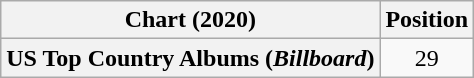<table class="wikitable plainrowheaders" style="text-align:center">
<tr>
<th scope="col">Chart (2020)</th>
<th scope="col">Position</th>
</tr>
<tr>
<th scope="row">US Top Country Albums (<em>Billboard</em>)</th>
<td>29</td>
</tr>
</table>
